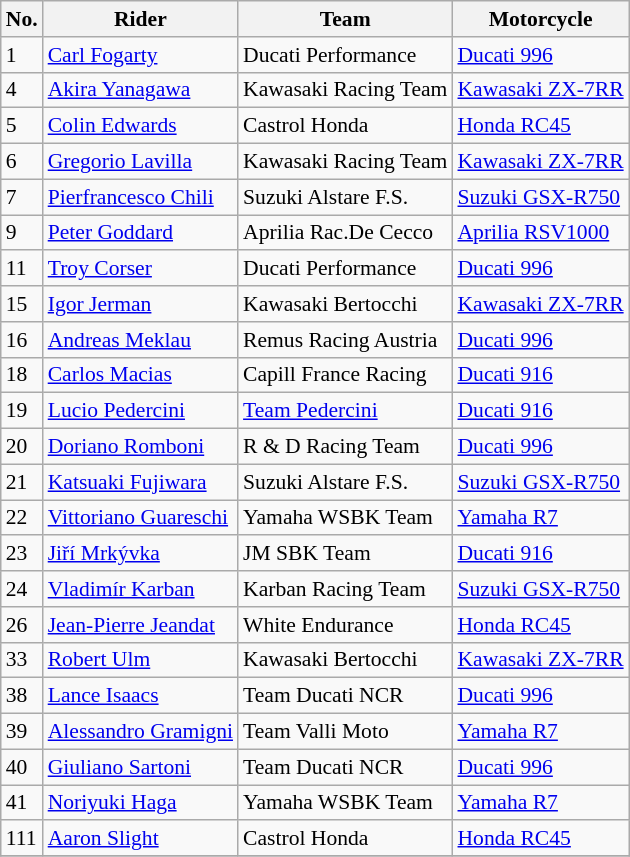<table class="wikitable sortable" style="font-size: 90%;">
<tr>
<th>No.</th>
<th>Rider</th>
<th>Team</th>
<th>Motorcycle</th>
</tr>
<tr>
<td>1</td>
<td> <a href='#'>Carl Fogarty</a></td>
<td>Ducati Performance</td>
<td><a href='#'>Ducati 996</a></td>
</tr>
<tr>
<td>4</td>
<td> <a href='#'>Akira Yanagawa</a></td>
<td>Kawasaki Racing Team</td>
<td><a href='#'>Kawasaki ZX-7RR</a></td>
</tr>
<tr>
<td>5</td>
<td> <a href='#'>Colin Edwards</a></td>
<td>Castrol Honda</td>
<td><a href='#'>Honda RC45</a></td>
</tr>
<tr>
<td>6</td>
<td> <a href='#'>Gregorio Lavilla</a></td>
<td>Kawasaki Racing Team</td>
<td><a href='#'>Kawasaki ZX-7RR</a></td>
</tr>
<tr>
<td>7</td>
<td> <a href='#'>Pierfrancesco Chili</a></td>
<td>Suzuki Alstare F.S.</td>
<td><a href='#'>Suzuki GSX-R750</a></td>
</tr>
<tr>
<td>9</td>
<td> <a href='#'>Peter Goddard</a></td>
<td>Aprilia Rac.De Cecco</td>
<td><a href='#'>Aprilia RSV1000</a></td>
</tr>
<tr>
<td>11</td>
<td> <a href='#'>Troy Corser</a></td>
<td>Ducati Performance</td>
<td><a href='#'>Ducati 996</a></td>
</tr>
<tr>
<td>15</td>
<td> <a href='#'>Igor Jerman</a></td>
<td>Kawasaki Bertocchi</td>
<td><a href='#'>Kawasaki ZX-7RR</a></td>
</tr>
<tr>
<td>16</td>
<td> <a href='#'>Andreas Meklau</a></td>
<td>Remus Racing Austria</td>
<td><a href='#'>Ducati 996</a></td>
</tr>
<tr>
<td>18</td>
<td> <a href='#'>Carlos Macias</a></td>
<td>Capill France Racing</td>
<td><a href='#'>Ducati 916</a></td>
</tr>
<tr>
<td>19</td>
<td> <a href='#'>Lucio Pedercini</a></td>
<td><a href='#'>Team Pedercini</a></td>
<td><a href='#'>Ducati 916</a></td>
</tr>
<tr>
<td>20</td>
<td> <a href='#'>Doriano Romboni</a></td>
<td>R & D Racing Team</td>
<td><a href='#'>Ducati 996</a></td>
</tr>
<tr>
<td>21</td>
<td> <a href='#'>Katsuaki Fujiwara</a></td>
<td>Suzuki Alstare F.S.</td>
<td><a href='#'>Suzuki GSX-R750</a></td>
</tr>
<tr>
<td>22</td>
<td> <a href='#'>Vittoriano Guareschi</a></td>
<td>Yamaha WSBK Team</td>
<td><a href='#'>Yamaha R7</a></td>
</tr>
<tr>
<td>23</td>
<td> <a href='#'>Jiří Mrkývka</a></td>
<td>JM SBK Team</td>
<td><a href='#'>Ducati 916</a></td>
</tr>
<tr>
<td>24</td>
<td> <a href='#'>Vladimír Karban</a></td>
<td>Karban Racing Team</td>
<td><a href='#'>Suzuki GSX-R750</a></td>
</tr>
<tr>
<td>26</td>
<td> <a href='#'>Jean-Pierre Jeandat</a></td>
<td>White Endurance</td>
<td><a href='#'>Honda RC45</a></td>
</tr>
<tr>
<td>33</td>
<td> <a href='#'>Robert Ulm</a></td>
<td>Kawasaki Bertocchi</td>
<td><a href='#'>Kawasaki ZX-7RR</a></td>
</tr>
<tr>
<td>38</td>
<td> <a href='#'>Lance Isaacs</a></td>
<td>Team Ducati NCR</td>
<td><a href='#'>Ducati 996</a></td>
</tr>
<tr>
<td>39</td>
<td> <a href='#'>Alessandro Gramigni</a></td>
<td>Team Valli Moto</td>
<td><a href='#'>Yamaha R7</a></td>
</tr>
<tr>
<td>40</td>
<td> <a href='#'>Giuliano Sartoni</a></td>
<td>Team Ducati NCR</td>
<td><a href='#'>Ducati 996</a></td>
</tr>
<tr>
<td>41</td>
<td> <a href='#'>Noriyuki Haga</a></td>
<td>Yamaha WSBK Team</td>
<td><a href='#'>Yamaha R7</a></td>
</tr>
<tr>
<td>111</td>
<td> <a href='#'>Aaron Slight</a></td>
<td>Castrol Honda</td>
<td><a href='#'>Honda RC45</a></td>
</tr>
<tr>
</tr>
</table>
